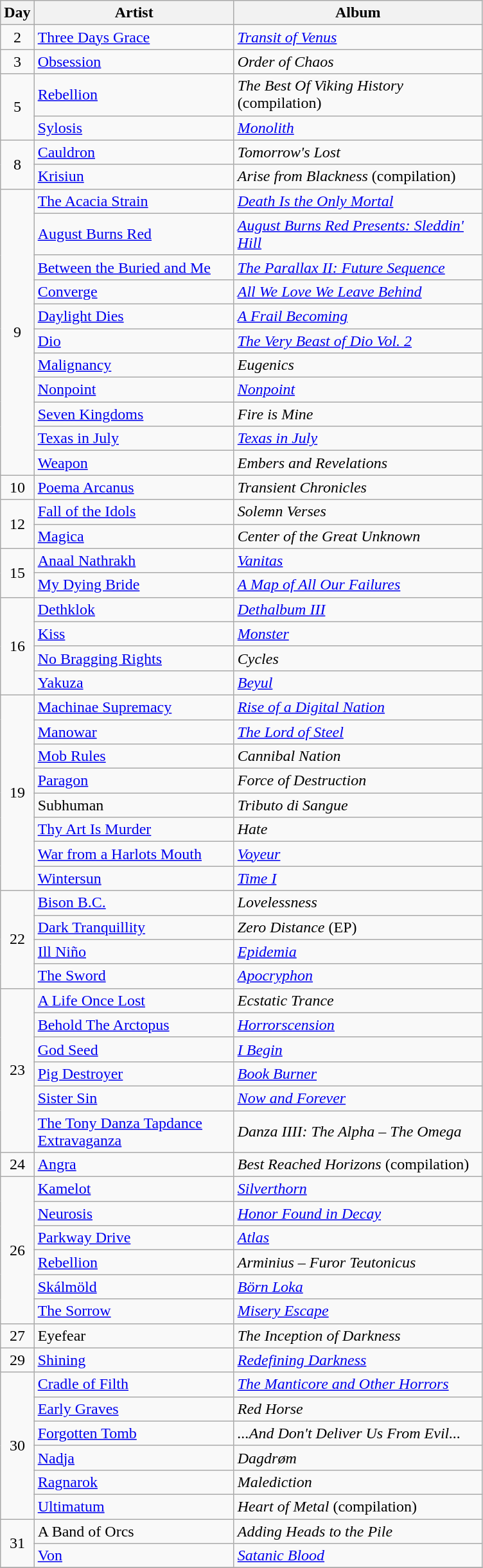<table class="wikitable">
<tr>
<th style="width:20px;">Day</th>
<th style="width:200px;">Artist</th>
<th style="width:250px;">Album</th>
</tr>
<tr>
<td style="text-align:center;" rowspan="1">2</td>
<td><a href='#'>Three Days Grace</a></td>
<td><em><a href='#'>Transit of Venus</a></em></td>
</tr>
<tr>
<td style="text-align:center;" rowspan="1">3</td>
<td><a href='#'>Obsession</a></td>
<td><em>Order of Chaos</em></td>
</tr>
<tr>
<td style="text-align:center;" rowspan="2">5</td>
<td><a href='#'>Rebellion</a></td>
<td><em>The Best Of Viking History</em> (compilation)</td>
</tr>
<tr>
<td><a href='#'>Sylosis</a></td>
<td><em><a href='#'>Monolith</a></em></td>
</tr>
<tr>
<td style="text-align:center;" rowspan="2">8</td>
<td><a href='#'>Cauldron</a></td>
<td><em>Tomorrow's Lost</em></td>
</tr>
<tr>
<td><a href='#'>Krisiun</a></td>
<td><em>Arise from Blackness</em> (compilation)</td>
</tr>
<tr>
<td style="text-align:center;" rowspan="11">9</td>
<td><a href='#'>The Acacia Strain</a></td>
<td><em><a href='#'>Death Is the Only Mortal</a></em></td>
</tr>
<tr>
<td><a href='#'>August Burns Red</a></td>
<td><em><a href='#'>August Burns Red Presents: Sleddin' Hill</a></em></td>
</tr>
<tr>
<td><a href='#'>Between the Buried and Me</a></td>
<td><em><a href='#'>The Parallax II: Future Sequence</a></em></td>
</tr>
<tr>
<td><a href='#'>Converge</a></td>
<td><em><a href='#'>All We Love We Leave Behind</a></em></td>
</tr>
<tr>
<td><a href='#'>Daylight Dies</a></td>
<td><em><a href='#'>A Frail Becoming</a></em></td>
</tr>
<tr>
<td><a href='#'>Dio</a></td>
<td><em><a href='#'>The Very Beast of Dio Vol. 2</a></em></td>
</tr>
<tr>
<td><a href='#'>Malignancy</a></td>
<td><em>Eugenics</em></td>
</tr>
<tr>
<td><a href='#'>Nonpoint</a></td>
<td><em><a href='#'>Nonpoint</a></em></td>
</tr>
<tr>
<td><a href='#'>Seven Kingdoms</a></td>
<td><em>Fire is Mine</em></td>
</tr>
<tr>
<td><a href='#'>Texas in July</a></td>
<td><em><a href='#'>Texas in July</a></em></td>
</tr>
<tr>
<td><a href='#'>Weapon</a></td>
<td><em>Embers and Revelations</em></td>
</tr>
<tr>
<td style="text-align:center;" rowspan="1">10</td>
<td><a href='#'>Poema Arcanus</a></td>
<td><em>Transient Chronicles</em></td>
</tr>
<tr>
<td style="text-align:center;" rowspan="2">12</td>
<td><a href='#'>Fall of the Idols</a></td>
<td><em>Solemn Verses</em></td>
</tr>
<tr>
<td><a href='#'>Magica</a></td>
<td><em>Center of the Great Unknown</em></td>
</tr>
<tr>
<td style="text-align:center;" rowspan="2">15</td>
<td><a href='#'>Anaal Nathrakh</a></td>
<td><em><a href='#'>Vanitas</a></em></td>
</tr>
<tr>
<td><a href='#'>My Dying Bride</a></td>
<td><em><a href='#'>A Map of All Our Failures</a></em></td>
</tr>
<tr>
<td style="text-align:center;" rowspan="4">16</td>
<td><a href='#'>Dethklok</a></td>
<td><em><a href='#'>Dethalbum III</a></em></td>
</tr>
<tr>
<td><a href='#'>Kiss</a></td>
<td><em><a href='#'>Monster</a></em></td>
</tr>
<tr>
<td><a href='#'>No Bragging Rights</a></td>
<td><em>Cycles</em></td>
</tr>
<tr>
<td><a href='#'>Yakuza</a></td>
<td><em><a href='#'>Beyul</a></em></td>
</tr>
<tr>
<td style="text-align:center;" rowspan="8">19</td>
<td><a href='#'>Machinae Supremacy</a></td>
<td><em><a href='#'>Rise of a Digital Nation</a></em></td>
</tr>
<tr>
<td><a href='#'>Manowar</a></td>
<td><em><a href='#'>The Lord of Steel</a></em></td>
</tr>
<tr>
<td><a href='#'>Mob Rules</a></td>
<td><em>Cannibal Nation</em></td>
</tr>
<tr>
<td><a href='#'>Paragon</a></td>
<td><em>Force of Destruction</em></td>
</tr>
<tr>
<td>Subhuman</td>
<td><em>Tributo di Sangue</em></td>
</tr>
<tr>
<td><a href='#'>Thy Art Is Murder</a></td>
<td><em>Hate</em></td>
</tr>
<tr>
<td><a href='#'>War from a Harlots Mouth</a></td>
<td><em><a href='#'>Voyeur</a></em></td>
</tr>
<tr>
<td><a href='#'>Wintersun</a></td>
<td><em><a href='#'>Time I</a></em></td>
</tr>
<tr>
<td style="text-align:center;" rowspan="4">22</td>
<td><a href='#'>Bison B.C.</a></td>
<td><em>Lovelessness</em></td>
</tr>
<tr>
<td><a href='#'>Dark Tranquillity</a></td>
<td><em>Zero Distance</em> (EP)</td>
</tr>
<tr>
<td><a href='#'>Ill Niño</a></td>
<td><em><a href='#'>Epidemia</a></em></td>
</tr>
<tr>
<td><a href='#'>The Sword</a></td>
<td><em><a href='#'>Apocryphon</a></em></td>
</tr>
<tr>
<td style="text-align:center;" rowspan="6">23</td>
<td><a href='#'>A Life Once Lost</a></td>
<td><em>Ecstatic Trance</em></td>
</tr>
<tr>
<td><a href='#'>Behold The Arctopus</a></td>
<td><em><a href='#'>Horrorscension</a></em></td>
</tr>
<tr>
<td><a href='#'>God Seed</a></td>
<td><em><a href='#'>I Begin</a></em></td>
</tr>
<tr>
<td><a href='#'>Pig Destroyer</a></td>
<td><em><a href='#'>Book Burner</a></em></td>
</tr>
<tr>
<td><a href='#'>Sister Sin</a></td>
<td><em><a href='#'>Now and Forever</a></em></td>
</tr>
<tr>
<td><a href='#'>The Tony Danza Tapdance Extravaganza</a></td>
<td><em>Danza IIII: The Alpha – The Omega</em></td>
</tr>
<tr>
<td style="text-align:center;" rowspan="1">24</td>
<td><a href='#'>Angra</a></td>
<td><em>Best Reached Horizons</em> (compilation)</td>
</tr>
<tr>
<td style="text-align:center;" rowspan="6">26</td>
<td><a href='#'>Kamelot</a></td>
<td><em><a href='#'>Silverthorn</a></em></td>
</tr>
<tr>
<td><a href='#'>Neurosis</a></td>
<td><em><a href='#'>Honor Found in Decay</a></em></td>
</tr>
<tr>
<td><a href='#'>Parkway Drive</a></td>
<td><em><a href='#'>Atlas</a></em></td>
</tr>
<tr>
<td><a href='#'>Rebellion</a></td>
<td><em>Arminius – Furor Teutonicus</em></td>
</tr>
<tr>
<td><a href='#'>Skálmöld</a></td>
<td><em><a href='#'>Börn Loka</a></em></td>
</tr>
<tr>
<td><a href='#'>The Sorrow</a></td>
<td><em><a href='#'>Misery Escape</a></em></td>
</tr>
<tr>
<td style="text-align:center;" rowspan="1">27</td>
<td>Eyefear</td>
<td><em>The Inception of Darkness</em></td>
</tr>
<tr>
<td style="text-align:center;" rowspan="1">29</td>
<td><a href='#'>Shining</a></td>
<td><em><a href='#'>Redefining Darkness</a></em></td>
</tr>
<tr>
<td style="text-align:center;" rowspan="6">30</td>
<td><a href='#'>Cradle of Filth</a></td>
<td><em><a href='#'>The Manticore and Other Horrors</a></em></td>
</tr>
<tr>
<td><a href='#'>Early Graves</a></td>
<td><em>Red Horse</em></td>
</tr>
<tr>
<td><a href='#'>Forgotten Tomb</a></td>
<td><em>...And Don't Deliver Us From Evil...</em></td>
</tr>
<tr>
<td><a href='#'>Nadja</a></td>
<td><em>Dagdrøm</em></td>
</tr>
<tr>
<td><a href='#'>Ragnarok</a></td>
<td><em>Malediction</em></td>
</tr>
<tr>
<td><a href='#'>Ultimatum</a></td>
<td><em>Heart of Metal</em> (compilation)</td>
</tr>
<tr>
<td style="text-align:center;" rowspan="2">31</td>
<td>A Band of Orcs</td>
<td><em>Adding Heads to the Pile</em></td>
</tr>
<tr>
<td><a href='#'>Von</a></td>
<td><em><a href='#'>Satanic Blood</a></em></td>
</tr>
<tr>
</tr>
</table>
